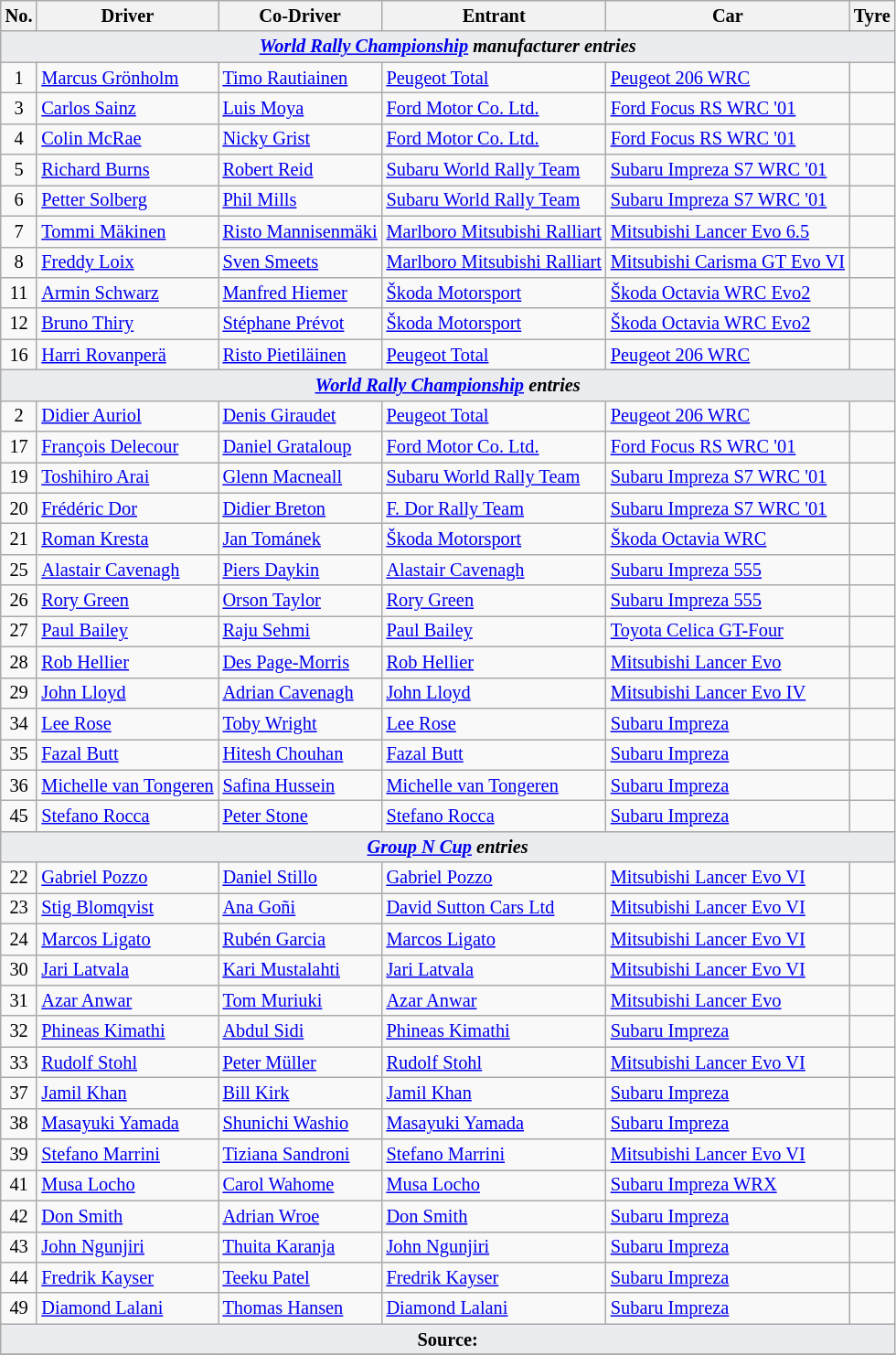<table class="wikitable" style="font-size: 85%;">
<tr>
<th>No.</th>
<th>Driver</th>
<th>Co-Driver</th>
<th>Entrant</th>
<th>Car</th>
<th>Tyre</th>
</tr>
<tr>
<td style="background-color:#EAECF0; text-align:center" colspan="6"><strong><em><a href='#'>World Rally Championship</a> manufacturer entries</em></strong></td>
</tr>
<tr>
<td align="center">1</td>
<td> <a href='#'>Marcus Grönholm</a></td>
<td> <a href='#'>Timo Rautiainen</a></td>
<td> <a href='#'>Peugeot Total</a></td>
<td><a href='#'>Peugeot 206 WRC</a></td>
<td align="center"></td>
</tr>
<tr>
<td align="center">3</td>
<td> <a href='#'>Carlos Sainz</a></td>
<td> <a href='#'>Luis Moya</a></td>
<td> <a href='#'>Ford Motor Co. Ltd.</a></td>
<td><a href='#'>Ford Focus RS WRC '01</a></td>
<td align="center"></td>
</tr>
<tr>
<td align="center">4</td>
<td> <a href='#'>Colin McRae</a></td>
<td> <a href='#'>Nicky Grist</a></td>
<td> <a href='#'>Ford Motor Co. Ltd.</a></td>
<td><a href='#'>Ford Focus RS WRC '01</a></td>
<td align="center"></td>
</tr>
<tr>
<td align="center">5</td>
<td> <a href='#'>Richard Burns</a></td>
<td> <a href='#'>Robert Reid</a></td>
<td> <a href='#'>Subaru World Rally Team</a></td>
<td><a href='#'>Subaru Impreza S7 WRC '01</a></td>
<td align="center"></td>
</tr>
<tr>
<td align="center">6</td>
<td> <a href='#'>Petter Solberg</a></td>
<td> <a href='#'>Phil Mills</a></td>
<td> <a href='#'>Subaru World Rally Team</a></td>
<td><a href='#'>Subaru Impreza S7 WRC '01</a></td>
<td align="center"></td>
</tr>
<tr>
<td align="center">7</td>
<td> <a href='#'>Tommi Mäkinen</a></td>
<td> <a href='#'>Risto Mannisenmäki</a></td>
<td> <a href='#'>Marlboro Mitsubishi Ralliart</a></td>
<td><a href='#'>Mitsubishi Lancer Evo 6.5</a></td>
<td align="center"></td>
</tr>
<tr>
<td align="center">8</td>
<td> <a href='#'>Freddy Loix</a></td>
<td> <a href='#'>Sven Smeets</a></td>
<td> <a href='#'>Marlboro Mitsubishi Ralliart</a></td>
<td><a href='#'>Mitsubishi Carisma GT Evo VI</a></td>
<td align="center"></td>
</tr>
<tr>
<td align="center">11</td>
<td> <a href='#'>Armin Schwarz</a></td>
<td> <a href='#'>Manfred Hiemer</a></td>
<td> <a href='#'>Škoda Motorsport</a></td>
<td><a href='#'>Škoda Octavia WRC Evo2</a></td>
<td align="center"></td>
</tr>
<tr>
<td align="center">12</td>
<td> <a href='#'>Bruno Thiry</a></td>
<td> <a href='#'>Stéphane Prévot</a></td>
<td> <a href='#'>Škoda Motorsport</a></td>
<td><a href='#'>Škoda Octavia WRC Evo2</a></td>
<td align="center"></td>
</tr>
<tr>
<td align="center">16</td>
<td> <a href='#'>Harri Rovanperä</a></td>
<td> <a href='#'>Risto Pietiläinen</a></td>
<td> <a href='#'>Peugeot Total</a></td>
<td><a href='#'>Peugeot 206 WRC</a></td>
<td align="center"></td>
</tr>
<tr>
<td style="background-color:#EAECF0; text-align:center" colspan="6"><strong><em><a href='#'>World Rally Championship</a> entries</em></strong></td>
</tr>
<tr>
<td align="center">2</td>
<td> <a href='#'>Didier Auriol</a></td>
<td> <a href='#'>Denis Giraudet</a></td>
<td> <a href='#'>Peugeot Total</a></td>
<td><a href='#'>Peugeot 206 WRC</a></td>
<td align="center"></td>
</tr>
<tr>
<td align="center">17</td>
<td> <a href='#'>François Delecour</a></td>
<td> <a href='#'>Daniel Grataloup</a></td>
<td> <a href='#'>Ford Motor Co. Ltd.</a></td>
<td><a href='#'>Ford Focus RS WRC '01</a></td>
<td align="center"></td>
</tr>
<tr>
<td align="center">19</td>
<td> <a href='#'>Toshihiro Arai</a></td>
<td> <a href='#'>Glenn Macneall</a></td>
<td> <a href='#'>Subaru World Rally Team</a></td>
<td><a href='#'>Subaru Impreza S7 WRC '01</a></td>
<td align="center"></td>
</tr>
<tr>
<td align="center">20</td>
<td> <a href='#'>Frédéric Dor</a></td>
<td> <a href='#'>Didier Breton</a></td>
<td> <a href='#'>F. Dor Rally Team</a></td>
<td><a href='#'>Subaru Impreza S7 WRC '01</a></td>
<td></td>
</tr>
<tr>
<td align="center">21</td>
<td> <a href='#'>Roman Kresta</a></td>
<td> <a href='#'>Jan Tománek</a></td>
<td> <a href='#'>Škoda Motorsport</a></td>
<td><a href='#'>Škoda Octavia WRC</a></td>
<td align="center"></td>
</tr>
<tr>
<td align="center">25</td>
<td> <a href='#'>Alastair Cavenagh</a></td>
<td> <a href='#'>Piers Daykin</a></td>
<td> <a href='#'>Alastair Cavenagh</a></td>
<td><a href='#'>Subaru Impreza 555</a></td>
<td></td>
</tr>
<tr>
<td align="center">26</td>
<td> <a href='#'>Rory Green</a></td>
<td> <a href='#'>Orson Taylor</a></td>
<td> <a href='#'>Rory Green</a></td>
<td><a href='#'>Subaru Impreza 555</a></td>
<td></td>
</tr>
<tr>
<td align="center">27</td>
<td> <a href='#'>Paul Bailey</a></td>
<td> <a href='#'>Raju Sehmi</a></td>
<td> <a href='#'>Paul Bailey</a></td>
<td><a href='#'>Toyota Celica GT-Four</a></td>
<td></td>
</tr>
<tr>
<td align="center">28</td>
<td> <a href='#'>Rob Hellier</a></td>
<td> <a href='#'>Des Page-Morris</a></td>
<td> <a href='#'>Rob Hellier</a></td>
<td><a href='#'>Mitsubishi Lancer Evo</a></td>
<td></td>
</tr>
<tr>
<td align="center">29</td>
<td> <a href='#'>John Lloyd</a></td>
<td> <a href='#'>Adrian Cavenagh</a></td>
<td> <a href='#'>John Lloyd</a></td>
<td><a href='#'>Mitsubishi Lancer Evo IV</a></td>
<td></td>
</tr>
<tr>
<td align="center">34</td>
<td> <a href='#'>Lee Rose</a></td>
<td> <a href='#'>Toby Wright</a></td>
<td> <a href='#'>Lee Rose</a></td>
<td><a href='#'>Subaru Impreza</a></td>
<td></td>
</tr>
<tr>
<td align="center">35</td>
<td> <a href='#'>Fazal Butt</a></td>
<td> <a href='#'>Hitesh Chouhan</a></td>
<td> <a href='#'>Fazal Butt</a></td>
<td><a href='#'>Subaru Impreza</a></td>
<td></td>
</tr>
<tr>
<td align="center">36</td>
<td> <a href='#'>Michelle van Tongeren</a></td>
<td> <a href='#'>Safina Hussein</a></td>
<td> <a href='#'>Michelle van Tongeren</a></td>
<td><a href='#'>Subaru Impreza</a></td>
<td></td>
</tr>
<tr>
<td align="center">45</td>
<td> <a href='#'>Stefano Rocca</a></td>
<td> <a href='#'>Peter Stone</a></td>
<td> <a href='#'>Stefano Rocca</a></td>
<td><a href='#'>Subaru Impreza</a></td>
<td></td>
</tr>
<tr>
<td style="background-color:#EAECF0; text-align:center" colspan="6"><strong><em><a href='#'>Group N Cup</a> entries</em></strong></td>
</tr>
<tr>
<td align="center">22</td>
<td> <a href='#'>Gabriel Pozzo</a></td>
<td> <a href='#'>Daniel Stillo</a></td>
<td> <a href='#'>Gabriel Pozzo</a></td>
<td><a href='#'>Mitsubishi Lancer Evo VI</a></td>
<td align="center"></td>
</tr>
<tr>
<td align="center">23</td>
<td> <a href='#'>Stig Blomqvist</a></td>
<td> <a href='#'>Ana Goñi</a></td>
<td> <a href='#'>David Sutton Cars Ltd</a></td>
<td><a href='#'>Mitsubishi Lancer Evo VI</a></td>
<td></td>
</tr>
<tr>
<td align="center">24</td>
<td> <a href='#'>Marcos Ligato</a></td>
<td> <a href='#'>Rubén Garcia</a></td>
<td> <a href='#'>Marcos Ligato</a></td>
<td><a href='#'>Mitsubishi Lancer Evo VI</a></td>
<td></td>
</tr>
<tr>
<td align="center">30</td>
<td> <a href='#'>Jari Latvala</a></td>
<td> <a href='#'>Kari Mustalahti</a></td>
<td> <a href='#'>Jari Latvala</a></td>
<td><a href='#'>Mitsubishi Lancer Evo VI</a></td>
<td></td>
</tr>
<tr>
<td align="center">31</td>
<td> <a href='#'>Azar Anwar</a></td>
<td> <a href='#'>Tom Muriuki</a></td>
<td> <a href='#'>Azar Anwar</a></td>
<td><a href='#'>Mitsubishi Lancer Evo</a></td>
<td></td>
</tr>
<tr>
<td align="center">32</td>
<td> <a href='#'>Phineas Kimathi</a></td>
<td> <a href='#'>Abdul Sidi</a></td>
<td> <a href='#'>Phineas Kimathi</a></td>
<td><a href='#'>Subaru Impreza</a></td>
<td></td>
</tr>
<tr>
<td align="center">33</td>
<td> <a href='#'>Rudolf Stohl</a></td>
<td> <a href='#'>Peter Müller</a></td>
<td> <a href='#'>Rudolf Stohl</a></td>
<td><a href='#'>Mitsubishi Lancer Evo VI</a></td>
<td></td>
</tr>
<tr>
<td align="center">37</td>
<td> <a href='#'>Jamil Khan</a></td>
<td> <a href='#'>Bill Kirk</a></td>
<td> <a href='#'>Jamil Khan</a></td>
<td><a href='#'>Subaru Impreza</a></td>
<td></td>
</tr>
<tr>
<td align="center">38</td>
<td> <a href='#'>Masayuki Yamada</a></td>
<td> <a href='#'>Shunichi Washio</a></td>
<td> <a href='#'>Masayuki Yamada</a></td>
<td><a href='#'>Subaru Impreza</a></td>
<td></td>
</tr>
<tr>
<td align="center">39</td>
<td> <a href='#'>Stefano Marrini</a></td>
<td> <a href='#'>Tiziana Sandroni</a></td>
<td> <a href='#'>Stefano Marrini</a></td>
<td><a href='#'>Mitsubishi Lancer Evo VI</a></td>
<td></td>
</tr>
<tr>
<td align="center">41</td>
<td> <a href='#'>Musa Locho</a></td>
<td> <a href='#'>Carol Wahome</a></td>
<td> <a href='#'>Musa Locho</a></td>
<td><a href='#'>Subaru Impreza WRX</a></td>
<td></td>
</tr>
<tr>
<td align="center">42</td>
<td> <a href='#'>Don Smith</a></td>
<td> <a href='#'>Adrian Wroe</a></td>
<td> <a href='#'>Don Smith</a></td>
<td><a href='#'>Subaru Impreza</a></td>
<td></td>
</tr>
<tr>
<td align="center">43</td>
<td> <a href='#'>John Ngunjiri</a></td>
<td> <a href='#'>Thuita Karanja</a></td>
<td> <a href='#'>John Ngunjiri</a></td>
<td><a href='#'>Subaru Impreza</a></td>
<td></td>
</tr>
<tr>
<td align="center">44</td>
<td> <a href='#'>Fredrik Kayser</a></td>
<td> <a href='#'>Teeku Patel</a></td>
<td> <a href='#'>Fredrik Kayser</a></td>
<td><a href='#'>Subaru Impreza</a></td>
<td></td>
</tr>
<tr>
<td align="center">49</td>
<td> <a href='#'>Diamond Lalani</a></td>
<td> <a href='#'>Thomas Hansen</a></td>
<td> <a href='#'>Diamond Lalani</a></td>
<td><a href='#'>Subaru Impreza</a></td>
<td></td>
</tr>
<tr>
<td style="background-color:#EAECF0; text-align:center" colspan="6"><strong>Source:</strong></td>
</tr>
<tr>
</tr>
</table>
